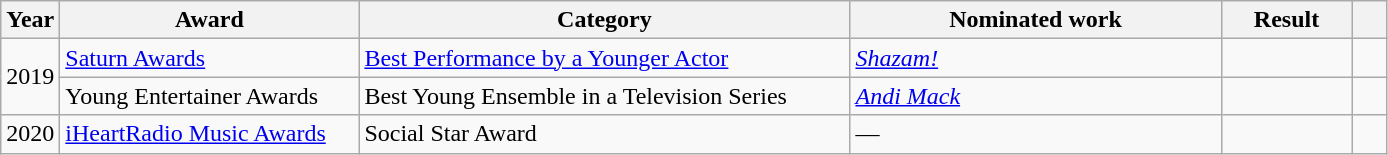<table class="wikitable sortable">
<tr>
<th scope="col" style="width:1em;">Year</th>
<th scope="col" style="width:12em;">Award</th>
<th scope="col" style="width:20em;">Category</th>
<th scope="col" style="width:15em;">Nominated work</th>
<th scope="col" style="width:5em;">Result</th>
<th scope="col" style="width:1em;"class="unsortable"></th>
</tr>
<tr>
<td rowspan="2">2019</td>
<td><a href='#'>Saturn Awards</a></td>
<td><a href='#'>Best Performance by a Younger Actor</a></td>
<td><em><a href='#'>Shazam!</a></em></td>
<td></td>
<td style="text-align: center;"></td>
</tr>
<tr>
<td>Young Entertainer Awards</td>
<td>Best Young Ensemble in a Television Series</td>
<td><em><a href='#'>Andi Mack</a></em></td>
<td></td>
<td style="text-align: center;"></td>
</tr>
<tr>
<td>2020</td>
<td><a href='#'>iHeartRadio Music Awards</a></td>
<td>Social Star Award</td>
<td>—</td>
<td></td>
<td style="text-align: center;"></td>
</tr>
</table>
